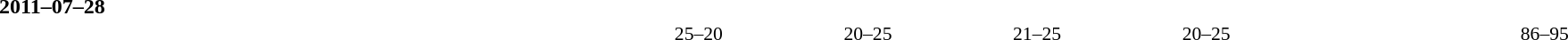<table width=100% cellspacing=1>
<tr>
<th width=15%></th>
<th width=10%></th>
<th width=15%></th>
<th width=10%></th>
<th width=10%></th>
<th width=10%></th>
<th width=10%></th>
<th width=10%></th>
<th width=10%></th>
</tr>
<tr>
<td colspan=3><strong>2011–07–28</strong></td>
</tr>
<tr style=font-size:90%>
<td align=right></td>
<td align=center></td>
<td><strong></strong></td>
<td>25–20</td>
<td>20–25</td>
<td>21–25</td>
<td>20–25</td>
<td></td>
<td>86–95</td>
</tr>
</table>
